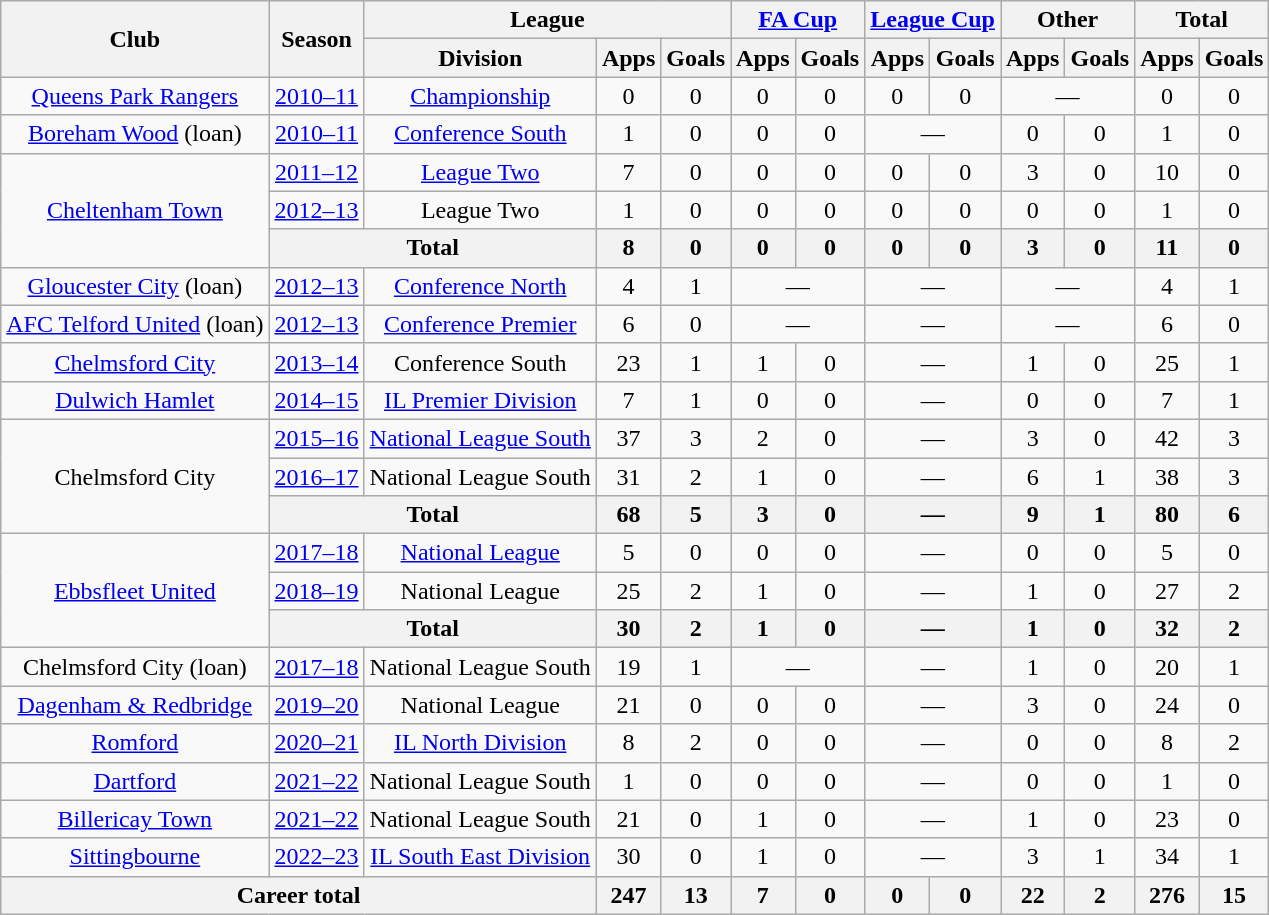<table class="wikitable" style="text-align:center">
<tr>
<th rowspan="2">Club</th>
<th rowspan="2">Season</th>
<th colspan="3">League</th>
<th colspan="2"><a href='#'>FA Cup</a></th>
<th colspan="2"><a href='#'>League Cup</a></th>
<th colspan="2">Other</th>
<th colspan="2">Total</th>
</tr>
<tr>
<th>Division</th>
<th>Apps</th>
<th>Goals</th>
<th>Apps</th>
<th>Goals</th>
<th>Apps</th>
<th>Goals</th>
<th>Apps</th>
<th>Goals</th>
<th>Apps</th>
<th>Goals</th>
</tr>
<tr>
<td><a href='#'>Queens Park Rangers</a></td>
<td><a href='#'>2010–11</a></td>
<td><a href='#'>Championship</a></td>
<td>0</td>
<td>0</td>
<td>0</td>
<td>0</td>
<td>0</td>
<td>0</td>
<td colspan="2">—</td>
<td>0</td>
<td>0</td>
</tr>
<tr>
<td><a href='#'>Boreham Wood</a> (loan)</td>
<td><a href='#'>2010–11</a></td>
<td><a href='#'>Conference South</a></td>
<td>1</td>
<td>0</td>
<td>0</td>
<td>0</td>
<td colspan="2">—</td>
<td>0</td>
<td>0</td>
<td>1</td>
<td>0</td>
</tr>
<tr>
<td rowspan="3"><a href='#'>Cheltenham Town</a></td>
<td><a href='#'>2011–12</a></td>
<td><a href='#'>League Two</a></td>
<td>7</td>
<td>0</td>
<td>0</td>
<td>0</td>
<td>0</td>
<td>0</td>
<td>3</td>
<td>0</td>
<td>10</td>
<td>0</td>
</tr>
<tr>
<td><a href='#'>2012–13</a></td>
<td>League Two</td>
<td>1</td>
<td>0</td>
<td>0</td>
<td>0</td>
<td>0</td>
<td>0</td>
<td>0</td>
<td>0</td>
<td>1</td>
<td>0</td>
</tr>
<tr>
<th colspan="2">Total</th>
<th>8</th>
<th>0</th>
<th>0</th>
<th>0</th>
<th>0</th>
<th>0</th>
<th>3</th>
<th>0</th>
<th>11</th>
<th>0</th>
</tr>
<tr>
<td><a href='#'>Gloucester City</a> (loan)</td>
<td><a href='#'>2012–13</a></td>
<td><a href='#'>Conference North</a></td>
<td>4</td>
<td>1</td>
<td colspan="2">—</td>
<td colspan="2">—</td>
<td colspan="2">—</td>
<td>4</td>
<td>1</td>
</tr>
<tr>
<td><a href='#'>AFC Telford United</a> (loan)</td>
<td><a href='#'>2012–13</a></td>
<td><a href='#'>Conference Premier</a></td>
<td>6</td>
<td>0</td>
<td colspan="2">—</td>
<td colspan="2">—</td>
<td colspan="2">—</td>
<td>6</td>
<td>0</td>
</tr>
<tr>
<td><a href='#'>Chelmsford City</a></td>
<td><a href='#'>2013–14</a></td>
<td>Conference South</td>
<td>23</td>
<td>1</td>
<td>1</td>
<td>0</td>
<td colspan="2">—</td>
<td>1</td>
<td>0</td>
<td>25</td>
<td>1</td>
</tr>
<tr>
<td><a href='#'>Dulwich Hamlet</a></td>
<td><a href='#'>2014–15</a></td>
<td><a href='#'>IL Premier Division</a></td>
<td>7</td>
<td>1</td>
<td>0</td>
<td>0</td>
<td colspan="2">—</td>
<td>0</td>
<td>0</td>
<td>7</td>
<td>1</td>
</tr>
<tr>
<td rowspan="3">Chelmsford City</td>
<td><a href='#'>2015–16</a></td>
<td><a href='#'>National League South</a></td>
<td>37</td>
<td>3</td>
<td>2</td>
<td>0</td>
<td colspan="2">—</td>
<td>3</td>
<td>0</td>
<td>42</td>
<td>3</td>
</tr>
<tr>
<td><a href='#'>2016–17</a></td>
<td>National League South</td>
<td>31</td>
<td>2</td>
<td>1</td>
<td>0</td>
<td colspan="2">—</td>
<td>6</td>
<td>1</td>
<td>38</td>
<td>3</td>
</tr>
<tr>
<th colspan="2">Total</th>
<th>68</th>
<th>5</th>
<th>3</th>
<th>0</th>
<th colspan="2">—</th>
<th>9</th>
<th>1</th>
<th>80</th>
<th>6</th>
</tr>
<tr>
<td rowspan="3"><a href='#'>Ebbsfleet United</a></td>
<td><a href='#'>2017–18</a></td>
<td><a href='#'>National League</a></td>
<td>5</td>
<td>0</td>
<td>0</td>
<td>0</td>
<td colspan="2">—</td>
<td>0</td>
<td>0</td>
<td>5</td>
<td>0</td>
</tr>
<tr>
<td><a href='#'>2018–19</a></td>
<td>National League</td>
<td>25</td>
<td>2</td>
<td>1</td>
<td>0</td>
<td colspan="2">—</td>
<td>1</td>
<td>0</td>
<td>27</td>
<td>2</td>
</tr>
<tr>
<th colspan="2">Total</th>
<th>30</th>
<th>2</th>
<th>1</th>
<th>0</th>
<th colspan="2">—</th>
<th>1</th>
<th>0</th>
<th>32</th>
<th>2</th>
</tr>
<tr>
<td>Chelmsford City (loan)</td>
<td><a href='#'>2017–18</a></td>
<td>National League South</td>
<td>19</td>
<td>1</td>
<td colspan="2">—</td>
<td colspan="2">—</td>
<td>1</td>
<td>0</td>
<td>20</td>
<td>1</td>
</tr>
<tr>
<td><a href='#'>Dagenham & Redbridge</a></td>
<td><a href='#'>2019–20</a></td>
<td>National League</td>
<td>21</td>
<td>0</td>
<td>0</td>
<td>0</td>
<td colspan="2">—</td>
<td>3</td>
<td>0</td>
<td>24</td>
<td>0</td>
</tr>
<tr>
<td><a href='#'>Romford</a></td>
<td><a href='#'>2020–21</a></td>
<td><a href='#'>IL North Division</a></td>
<td>8</td>
<td>2</td>
<td>0</td>
<td>0</td>
<td colspan="2">—</td>
<td>0</td>
<td>0</td>
<td>8</td>
<td>2</td>
</tr>
<tr>
<td><a href='#'>Dartford</a></td>
<td><a href='#'>2021–22</a></td>
<td>National League South</td>
<td>1</td>
<td>0</td>
<td>0</td>
<td>0</td>
<td colspan="2">—</td>
<td>0</td>
<td>0</td>
<td>1</td>
<td>0</td>
</tr>
<tr>
<td><a href='#'>Billericay Town</a></td>
<td><a href='#'>2021–22</a></td>
<td>National League South</td>
<td>21</td>
<td>0</td>
<td>1</td>
<td>0</td>
<td colspan="2">—</td>
<td>1</td>
<td>0</td>
<td>23</td>
<td>0</td>
</tr>
<tr>
<td><a href='#'>Sittingbourne</a></td>
<td><a href='#'>2022–23</a></td>
<td><a href='#'>IL South East Division</a></td>
<td>30</td>
<td>0</td>
<td>1</td>
<td>0</td>
<td colspan="2">—</td>
<td>3</td>
<td>1</td>
<td>34</td>
<td>1</td>
</tr>
<tr>
<th colspan="3">Career total</th>
<th>247</th>
<th>13</th>
<th>7</th>
<th>0</th>
<th>0</th>
<th>0</th>
<th>22</th>
<th>2</th>
<th>276</th>
<th>15</th>
</tr>
</table>
